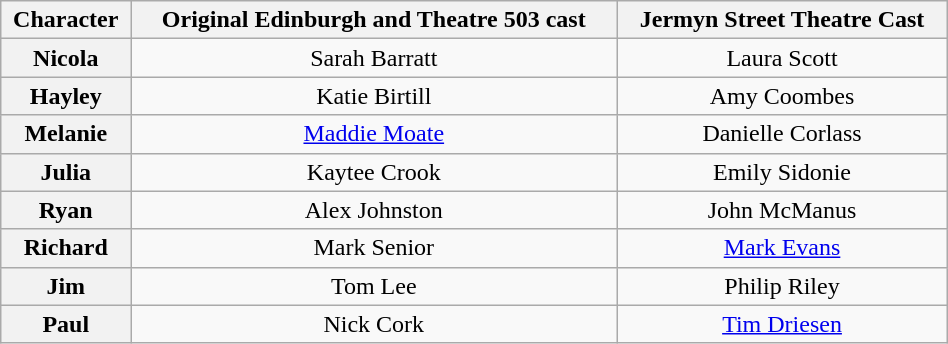<table class="wikitable" width="50%">
<tr>
<th>Character</th>
<th>Original Edinburgh and Theatre 503 cast</th>
<th>Jermyn Street Theatre Cast</th>
</tr>
<tr>
<th>Nicola</th>
<td align="center">Sarah Barratt</td>
<td align="center">Laura Scott</td>
</tr>
<tr>
<th>Hayley</th>
<td align="center">Katie Birtill</td>
<td align="center">Amy Coombes</td>
</tr>
<tr>
<th>Melanie</th>
<td align="center"><a href='#'>Maddie Moate</a></td>
<td align="center">Danielle Corlass</td>
</tr>
<tr>
<th>Julia</th>
<td align="center">Kaytee Crook</td>
<td align="center">Emily Sidonie</td>
</tr>
<tr>
<th>Ryan</th>
<td align="center">Alex Johnston</td>
<td align="center">John McManus</td>
</tr>
<tr>
<th>Richard</th>
<td align="center">Mark Senior</td>
<td align="center"><a href='#'>Mark Evans</a></td>
</tr>
<tr>
<th>Jim</th>
<td align="center">Tom Lee</td>
<td align="center">Philip Riley</td>
</tr>
<tr>
<th>Paul</th>
<td align="center">Nick Cork</td>
<td align="center"><a href='#'>Tim Driesen</a></td>
</tr>
</table>
